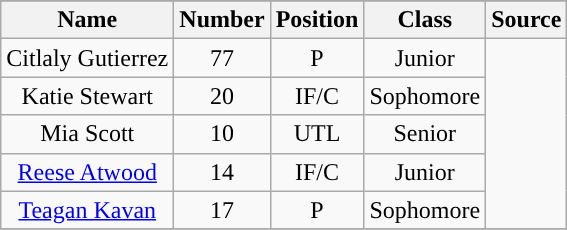<table class="wikitable non-sortable collapsible">
<tr>
</tr>
<tr>
<th style="text-align:center; ">Name</th>
<th style="text-align:center; ">Number</th>
<th style="text-align:center; ">Position</th>
<th style="text-align:center; ">Class</th>
<th style="text-align:center; ">Source</th>
</tr>
<tr align="center">
<td>Citlaly Gutierrez</td>
<td>77</td>
<td>P</td>
<td>Junior</td>
<td rowspan="5"></td>
</tr>
<tr align="center">
<td>Katie Stewart</td>
<td>20</td>
<td>IF/C</td>
<td>Sophomore</td>
</tr>
<tr align="center">
<td>Mia Scott</td>
<td>10</td>
<td>UTL</td>
<td>Senior</td>
</tr>
<tr align="center">
<td><a href='#'>Reese Atwood</a></td>
<td>14</td>
<td>IF/C</td>
<td>Junior</td>
</tr>
<tr align="center">
<td><a href='#'>Teagan Kavan</a></td>
<td>17</td>
<td>P</td>
<td>Sophomore</td>
</tr>
<tr>
</tr>
</table>
